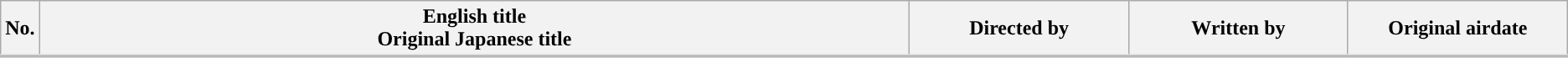<table class="wikitable">
<tr style="border-bottom: 3px solid #D3D3D3">
<th style="width:1%;">No.</th>
<th>English title<br> Original Japanese title</th>
<th style="width:14%;">Directed by</th>
<th style="width:14%;">Written by</th>
<th style="width:14%;">Original airdate</th>
</tr>
<tr>
</tr>
</table>
